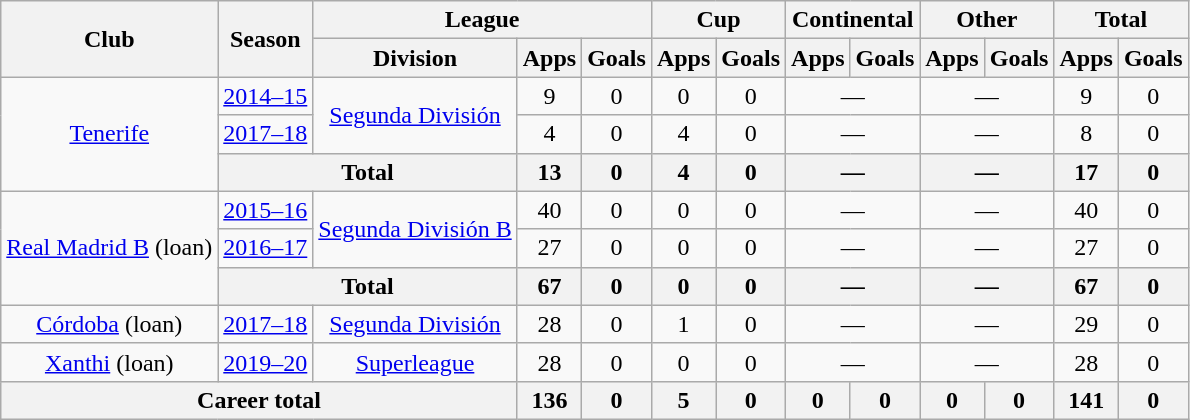<table class="wikitable" style="text-align:center">
<tr>
<th rowspan=2>Club</th>
<th rowspan=2>Season</th>
<th colspan=3>League</th>
<th colspan=2>Cup</th>
<th colspan=2>Continental</th>
<th colspan=2>Other</th>
<th colspan=2>Total</th>
</tr>
<tr>
<th>Division</th>
<th>Apps</th>
<th>Goals</th>
<th>Apps</th>
<th>Goals</th>
<th>Apps</th>
<th>Goals</th>
<th>Apps</th>
<th>Goals</th>
<th>Apps</th>
<th>Goals</th>
</tr>
<tr>
<td rowspan=3><a href='#'>Tenerife</a></td>
<td><a href='#'>2014–15</a></td>
<td rowspan=2><a href='#'>Segunda División</a></td>
<td>9</td>
<td>0</td>
<td>0</td>
<td>0</td>
<td colspan="2">—</td>
<td colspan="2">—</td>
<td>9</td>
<td>0</td>
</tr>
<tr>
<td><a href='#'>2017–18</a></td>
<td>4</td>
<td>0</td>
<td>4</td>
<td>0</td>
<td colspan="2">—</td>
<td colspan="2">—</td>
<td>8</td>
<td>0</td>
</tr>
<tr>
<th colspan="2">Total</th>
<th>13</th>
<th>0</th>
<th>4</th>
<th>0</th>
<th colspan="2">—</th>
<th colspan="2">—</th>
<th>17</th>
<th>0</th>
</tr>
<tr>
<td rowspan=3><a href='#'>Real Madrid B</a> (loan)</td>
<td><a href='#'>2015–16</a></td>
<td rowspan=2><a href='#'>Segunda División B</a></td>
<td>40</td>
<td>0</td>
<td>0</td>
<td>0</td>
<td colspan="2">—</td>
<td colspan="2">—</td>
<td>40</td>
<td>0</td>
</tr>
<tr>
<td><a href='#'>2016–17</a></td>
<td>27</td>
<td>0</td>
<td>0</td>
<td>0</td>
<td colspan="2">—</td>
<td colspan="2">—</td>
<td>27</td>
<td>0</td>
</tr>
<tr>
<th colspan="2">Total</th>
<th>67</th>
<th>0</th>
<th>0</th>
<th>0</th>
<th colspan="2">—</th>
<th colspan="2">—</th>
<th>67</th>
<th>0</th>
</tr>
<tr>
<td><a href='#'>Córdoba</a> (loan)</td>
<td><a href='#'>2017–18</a></td>
<td><a href='#'>Segunda División</a></td>
<td>28</td>
<td>0</td>
<td>1</td>
<td>0</td>
<td colspan="2">—</td>
<td colspan="2">—</td>
<td>29</td>
<td>0</td>
</tr>
<tr>
<td><a href='#'>Xanthi</a> (loan)</td>
<td><a href='#'>2019–20</a></td>
<td><a href='#'>Superleague</a></td>
<td>28</td>
<td>0</td>
<td>0</td>
<td>0</td>
<td colspan="2">—</td>
<td colspan="2">—</td>
<td>28</td>
<td>0</td>
</tr>
<tr>
<th colspan="3">Career total</th>
<th>136</th>
<th>0</th>
<th>5</th>
<th>0</th>
<th>0</th>
<th>0</th>
<th>0</th>
<th>0</th>
<th>141</th>
<th>0</th>
</tr>
</table>
